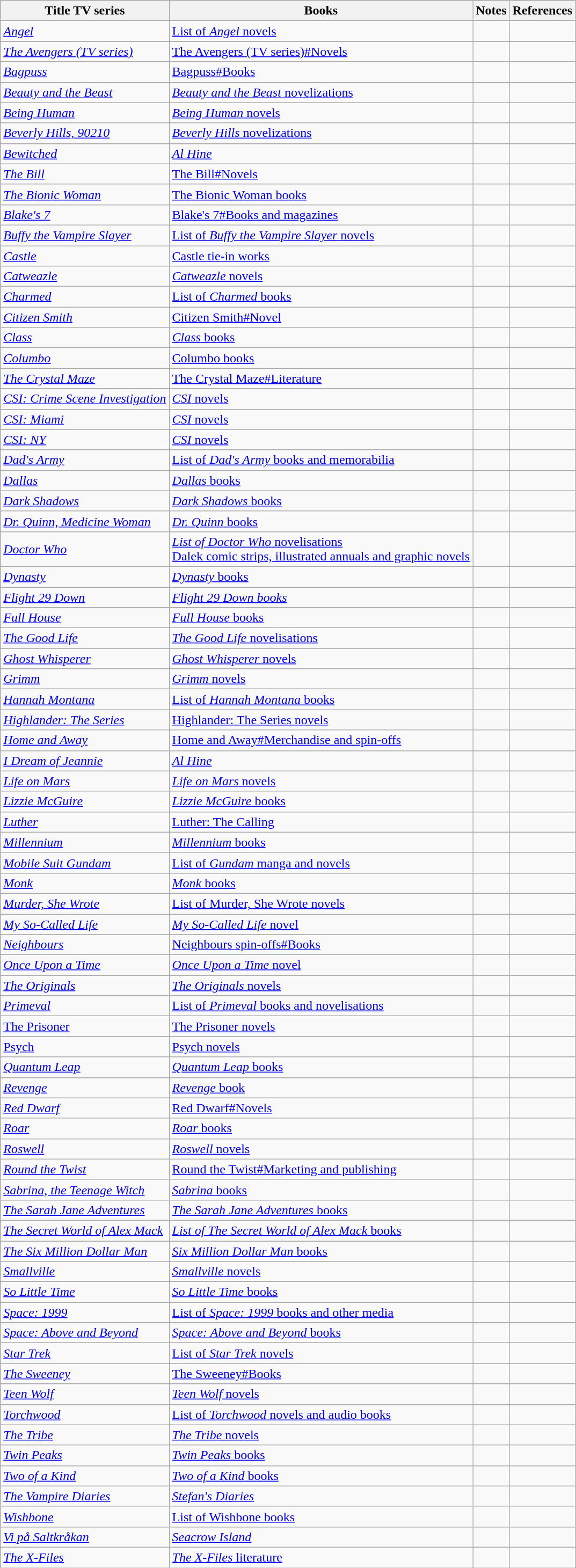<table class="wikitable sortable">
<tr>
<th>Title TV series</th>
<th>Books</th>
<th>Notes</th>
<th>References</th>
</tr>
<tr>
<td><em><a href='#'>Angel</a></em></td>
<td><a href='#'>List of <em>Angel</em> novels</a></td>
<td></td>
<td></td>
</tr>
<tr>
<td><em><a href='#'>The Avengers (TV series)</a></em></td>
<td><a href='#'>The Avengers (TV series)#Novels</a></td>
<td></td>
<td></td>
</tr>
<tr>
<td><em><a href='#'>Bagpuss</a></em></td>
<td><a href='#'>Bagpuss#Books</a></td>
<td></td>
<td></td>
</tr>
<tr>
<td><em><a href='#'>Beauty and the Beast</a></em></td>
<td><a href='#'><em>Beauty and the Beast</em> novelizations</a></td>
<td></td>
<td></td>
</tr>
<tr>
<td><em><a href='#'>Being Human</a></em></td>
<td><a href='#'><em>Being Human</em> novels</a></td>
<td></td>
<td></td>
</tr>
<tr>
<td><em><a href='#'>Beverly Hills, 90210</a></em></td>
<td><a href='#'><em>Beverly Hills</em> novelizations</a></td>
<td></td>
<td></td>
</tr>
<tr>
<td><em><a href='#'>Bewitched</a></em></td>
<td><a href='#'><em>Al Hine</em></a></td>
<td></td>
<td></td>
</tr>
<tr>
<td><em><a href='#'>The Bill</a></em></td>
<td><a href='#'>The Bill#Novels</a></td>
<td></td>
<td></td>
</tr>
<tr>
<td><em><a href='#'>The Bionic Woman</a></em></td>
<td><a href='#'>The Bionic Woman books</a></td>
<td></td>
<td></td>
</tr>
<tr>
<td><em><a href='#'>Blake's 7</a></em></td>
<td><a href='#'>Blake's 7#Books and magazines</a></td>
<td></td>
</tr>
<tr>
<td><em><a href='#'>Buffy the Vampire Slayer</a></em></td>
<td><a href='#'>List of <em>Buffy the Vampire Slayer</em> novels</a></td>
<td></td>
<td></td>
</tr>
<tr>
<td><em><a href='#'>Castle</a></em></td>
<td><a href='#'>Castle tie-in works</a></td>
<td></td>
<td></td>
</tr>
<tr>
<td><em><a href='#'>Catweazle</a></em></td>
<td><a href='#'><em>Catweazle</em> novels</a></td>
<td></td>
<td></td>
</tr>
<tr>
<td><em><a href='#'>Charmed</a></em></td>
<td><a href='#'>List of <em>Charmed</em> books</a></td>
<td></td>
<td></td>
</tr>
<tr>
<td><em><a href='#'>Citizen Smith</a></em></td>
<td><a href='#'>Citizen Smith#Novel</a></td>
<td></td>
<td></td>
</tr>
<tr>
<td><em><a href='#'>Class</a></em></td>
<td><a href='#'><em>Class</em> books</a></td>
<td></td>
<td></td>
</tr>
<tr>
<td><em><a href='#'>Columbo</a></em></td>
<td><a href='#'>Columbo books</a></td>
<td></td>
<td></td>
</tr>
<tr>
<td><em><a href='#'>The Crystal Maze</a></em></td>
<td><a href='#'>The Crystal Maze#Literature</a></td>
<td></td>
<td></td>
</tr>
<tr>
<td><em><a href='#'>CSI: Crime Scene Investigation</a></em></td>
<td><a href='#'><em>CSI</em> novels</a></td>
<td></td>
<td></td>
</tr>
<tr>
<td><em><a href='#'>CSI: Miami</a></em></td>
<td><a href='#'><em>CSI</em> novels</a></td>
<td></td>
<td></td>
</tr>
<tr>
<td><em><a href='#'>CSI: NY</a></em></td>
<td><a href='#'><em>CSI</em> novels</a></td>
<td></td>
<td></td>
</tr>
<tr>
<td><em><a href='#'>Dad's Army</a></em></td>
<td><a href='#'>List of <em>Dad's Army</em> books and memorabilia</a></td>
<td></td>
<td></td>
</tr>
<tr>
<td><em><a href='#'>Dallas</a></em></td>
<td><a href='#'><em>Dallas</em> books</a></td>
<td></td>
<td></td>
</tr>
<tr>
<td><em><a href='#'>Dark Shadows</a></em></td>
<td><a href='#'><em>Dark Shadows</em> books</a></td>
<td></td>
<td></td>
</tr>
<tr>
<td><em><a href='#'>Dr. Quinn, Medicine Woman</a></em></td>
<td><a href='#'><em>Dr. Quinn</em> books</a></td>
<td></td>
<td></td>
</tr>
<tr>
<td><em><a href='#'>Doctor Who</a></em></td>
<td><a href='#'><em>List of Doctor Who</em> novelisations</a><br><a href='#'>Dalek comic strips, illustrated annuals and graphic novels</a></td>
<td></td>
<td></td>
</tr>
<tr>
<td><em><a href='#'>Dynasty</a></em></td>
<td><a href='#'><em>Dynasty</em> books</a></td>
<td></td>
<td></td>
</tr>
<tr>
<td><em><a href='#'>Flight 29 Down</a></em></td>
<td><a href='#'><em>Flight 29 Down books</em></a></td>
<td></td>
<td></td>
</tr>
<tr>
<td><em><a href='#'>Full House</a></em></td>
<td><a href='#'><em>Full House</em> books</a></td>
<td></td>
<td></td>
</tr>
<tr>
<td><em><a href='#'>The Good Life</a></em></td>
<td><a href='#'><em>The Good Life</em> novelisations</a></td>
<td></td>
<td></td>
</tr>
<tr>
<td><em><a href='#'>Ghost Whisperer</a></em></td>
<td><a href='#'><em>Ghost Whisperer</em> novels</a></td>
<td></td>
<td></td>
</tr>
<tr>
<td><em><a href='#'>Grimm</a></em></td>
<td><a href='#'><em>Grimm</em> novels</a></td>
<td></td>
<td></td>
</tr>
<tr>
<td><em><a href='#'>Hannah Montana</a></em></td>
<td><a href='#'>List of <em>Hannah Montana</em> books</a></td>
<td></td>
<td></td>
</tr>
<tr>
<td><em><a href='#'>Highlander: The Series</a></em></td>
<td><a href='#'>Highlander: The Series novels</a></td>
<td></td>
<td></td>
</tr>
<tr>
<td><em><a href='#'>Home and Away</a></em></td>
<td><a href='#'>Home and Away#Merchandise and spin-offs</a></td>
<td></td>
<td></td>
</tr>
<tr>
<td><em><a href='#'>I Dream of Jeannie</a></em></td>
<td><a href='#'><em>Al Hine</em></a></td>
<td></td>
<td></td>
</tr>
<tr>
<td><em><a href='#'>Life on Mars</a></em></td>
<td><a href='#'><em>Life on Mars</em> novels</a></td>
<td></td>
<td></td>
</tr>
<tr>
<td><em><a href='#'>Lizzie McGuire</a></em></td>
<td><a href='#'><em>Lizzie McGuire</em> books</a></td>
<td></td>
<td></td>
</tr>
<tr>
<td><em><a href='#'>Luther</a></em></td>
<td><a href='#'>Luther: The Calling</a></td>
<td></td>
<td></td>
</tr>
<tr>
<td><em><a href='#'>Millennium</a></em></td>
<td><a href='#'><em>Millennium</em> books</a></td>
<td></td>
<td></td>
</tr>
<tr>
<td><em><a href='#'>Mobile Suit Gundam</a></em></td>
<td><a href='#'>List of <em>Gundam</em> manga and novels</a></td>
<td></td>
<td></td>
</tr>
<tr>
<td><em><a href='#'>Monk</a></em></td>
<td><a href='#'><em>Monk</em> books</a></td>
<td></td>
<td></td>
</tr>
<tr>
<td><em><a href='#'>Murder, She Wrote</a></em></td>
<td><a href='#'>List of Murder, She Wrote novels</a></td>
<td></td>
<td></td>
</tr>
<tr>
<td><em><a href='#'>My So-Called Life</a></em></td>
<td><a href='#'><em>My So-Called Life</em> novel</a></td>
<td></td>
<td></td>
</tr>
<tr>
<td><em><a href='#'>Neighbours</a></em></td>
<td><a href='#'>Neighbours spin-offs#Books</a></td>
<td></td>
<td></td>
</tr>
<tr>
<td><em><a href='#'>Once Upon a Time</a></em></td>
<td><a href='#'><em>Once Upon a Time</em> novel</a></td>
<td></td>
<td></td>
</tr>
<tr>
<td><em><a href='#'>The Originals</a></em></td>
<td><a href='#'><em>The Originals</em> novels</a></td>
<td></td>
<td></td>
</tr>
<tr>
<td><em><a href='#'>Primeval</a></em></td>
<td><a href='#'>List of <em>Primeval</em> books and novelisations</a></td>
<td></td>
<td></td>
</tr>
<tr>
<td><a href='#'>The Prisoner</a></td>
<td><a href='#'>The Prisoner novels</a></td>
<td></td>
<td></td>
</tr>
<tr>
</tr>
<tr>
<td><a href='#'>Psych</a></td>
<td><a href='#'>Psych novels</a></td>
<td></td>
<td></td>
</tr>
<tr>
<td><em><a href='#'>Quantum Leap</a></em></td>
<td><a href='#'><em>Quantum Leap</em> books</a></td>
<td></td>
<td></td>
</tr>
<tr>
<td><em><a href='#'>Revenge</a></em></td>
<td><a href='#'><em>Revenge</em> book</a></td>
<td></td>
<td></td>
</tr>
<tr>
<td><em><a href='#'>Red Dwarf</a></em></td>
<td><a href='#'>Red Dwarf#Novels</a></td>
<td></td>
<td></td>
</tr>
<tr>
<td><em><a href='#'>Roar</a></em></td>
<td><a href='#'><em>Roar</em> books</a></td>
<td></td>
<td></td>
</tr>
<tr>
<td><em><a href='#'>Roswell</a></em></td>
<td><a href='#'><em>Roswell</em> novels</a></td>
<td></td>
<td></td>
</tr>
<tr>
<td><em><a href='#'>Round the Twist</a></em></td>
<td><a href='#'>Round the Twist#Marketing and publishing</a></td>
<td></td>
<td></td>
</tr>
<tr>
<td><em><a href='#'>Sabrina, the Teenage Witch</a></em></td>
<td><a href='#'><em>Sabrina</em> books</a></td>
<td></td>
<td></td>
</tr>
<tr>
<td><em><a href='#'>The Sarah Jane Adventures</a></em></td>
<td><a href='#'><em>The Sarah Jane Adventures</em> books</a></td>
<td></td>
<td></td>
</tr>
<tr>
<td><em><a href='#'>The Secret World of Alex Mack</a></em></td>
<td><a href='#'><em>List of The Secret World of Alex Mack</em> books</a></td>
<td></td>
<td></td>
</tr>
<tr>
<td><em><a href='#'>The Six Million Dollar Man</a></em></td>
<td><a href='#'><em>Six Million Dollar Man</em> books</a></td>
<td></td>
<td></td>
</tr>
<tr>
<td><em><a href='#'>Smallville</a></em></td>
<td><a href='#'><em>Smallville</em> novels</a></td>
<td></td>
<td></td>
</tr>
<tr>
<td><em><a href='#'>So Little Time</a></em></td>
<td><a href='#'><em>So Little Time</em> books</a></td>
<td></td>
<td></td>
</tr>
<tr>
<td><em><a href='#'>Space: 1999</a></em></td>
<td><a href='#'>List of <em>Space: 1999</em> books and other media</a></td>
<td></td>
<td></td>
</tr>
<tr>
<td><em><a href='#'>Space: Above and Beyond</a></em></td>
<td><a href='#'><em>Space: Above and Beyond</em> books</a></td>
<td></td>
<td></td>
</tr>
<tr>
<td><em><a href='#'>Star Trek</a></em></td>
<td><a href='#'>List of <em>Star Trek</em> novels</a></td>
<td></td>
<td></td>
</tr>
<tr>
<td><em><a href='#'>The Sweeney</a></em></td>
<td><a href='#'>The Sweeney#Books</a></td>
<td></td>
<td></td>
</tr>
<tr>
<td><em><a href='#'>Teen Wolf</a></em></td>
<td><a href='#'><em>Teen Wolf</em> novels</a></td>
<td></td>
<td></td>
</tr>
<tr>
<td><em><a href='#'>Torchwood</a></em></td>
<td><a href='#'>List of <em>Torchwood</em> novels and audio books</a></td>
<td></td>
<td></td>
</tr>
<tr>
<td><em><a href='#'>The Tribe</a></em></td>
<td><a href='#'><em>The Tribe</em> novels</a></td>
<td></td>
<td></td>
</tr>
<tr>
<td><em><a href='#'>Twin Peaks</a></em></td>
<td><a href='#'><em>Twin Peaks</em> books</a></td>
<td></td>
<td></td>
</tr>
<tr>
<td><em><a href='#'>Two of a Kind</a></em></td>
<td><a href='#'><em>Two of a Kind</em> books</a></td>
<td></td>
<td></td>
</tr>
<tr>
<td><em><a href='#'>The Vampire Diaries</a></em></td>
<td><a href='#'><em>Stefan's Diaries</em></a></td>
<td></td>
<td></td>
</tr>
<tr>
<td><em><a href='#'>Wishbone</a></em></td>
<td><a href='#'>List of Wishbone books</a></td>
<td></td>
<td></td>
</tr>
<tr>
<td><em><a href='#'>Vi på Saltkråkan</a></em></td>
<td><em><a href='#'>Seacrow Island</a></em></td>
<td></td>
<td></td>
</tr>
<tr>
<td><em><a href='#'>The X-Files</a></em></td>
<td><a href='#'><em>The X-Files</em> literature</a></td>
<td></td>
<td></td>
</tr>
</table>
